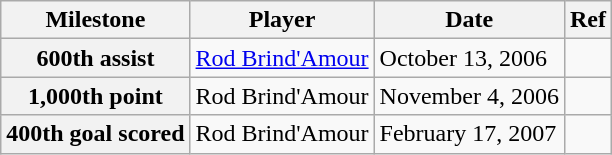<table class="wikitable">
<tr>
<th scope="col">Milestone</th>
<th scope="col">Player</th>
<th scope="col">Date</th>
<th scope="col">Ref</th>
</tr>
<tr>
<th>600th assist</th>
<td><a href='#'>Rod Brind'Amour</a></td>
<td>October 13, 2006</td>
<td></td>
</tr>
<tr>
<th>1,000th point</th>
<td>Rod Brind'Amour</td>
<td>November 4, 2006</td>
<td></td>
</tr>
<tr>
<th>400th goal scored</th>
<td>Rod Brind'Amour</td>
<td>February 17, 2007</td>
<td></td>
</tr>
</table>
